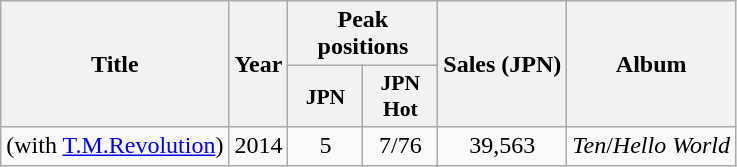<table class="wikitable" style="text-align:center;">
<tr>
<th scope="col" rowspan="2">Title</th>
<th scope="col" rowspan="2">Year</th>
<th scope="col" colspan="2">Peak positions</th>
<th rowspan="2">Sales (JPN)</th>
<th scope="col" rowspan="2">Album</th>
</tr>
<tr>
<th scope="col" style="width:3em;font-size:90%">JPN<br></th>
<th scope="col" style="width:3em;font-size:90%">JPN Hot<br></th>
</tr>
<tr>
<td> (with <a href='#'>T.M.Revolution</a>)</td>
<td style="text-align:center;">2014</td>
<td style="text-align:center;">5</td>
<td style="text-align:center;">7/76</td>
<td style="text-align:center;">39,563</td>
<td style="text-align:center;"><em>Ten</em>/<em>Hello World</em></td>
</tr>
</table>
